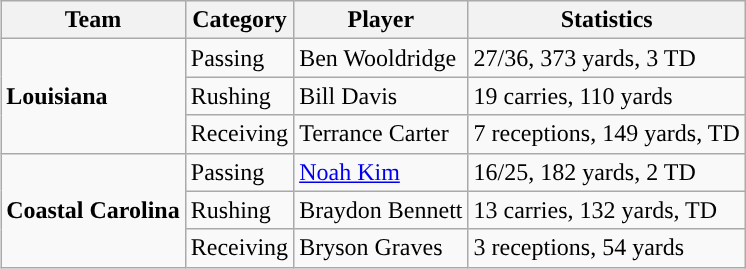<table class="wikitable" style="float: right;">
<tr>
<th>Team</th>
<th>Category</th>
<th>Player</th>
<th>Statistics</th>
</tr>
<tr>
<td rowspan=3><strong>Louisiana</strong></td>
<td>Passing</td>
<td>Ben Wooldridge</td>
<td>27/36, 373 yards, 3 TD</td>
</tr>
<tr>
<td>Rushing</td>
<td>Bill Davis</td>
<td>19 carries, 110 yards</td>
</tr>
<tr>
<td>Receiving</td>
<td>Terrance Carter</td>
<td>7 receptions, 149 yards, TD</td>
</tr>
<tr>
<td rowspan=3><strong>Coastal Carolina</strong></td>
<td>Passing</td>
<td><a href='#'>Noah Kim</a></td>
<td>16/25, 182 yards, 2 TD</td>
</tr>
<tr>
<td>Rushing</td>
<td>Braydon Bennett</td>
<td>13 carries, 132 yards, TD</td>
</tr>
<tr>
<td>Receiving</td>
<td>Bryson Graves</td>
<td>3 receptions, 54 yards</td>
</tr>
</table>
